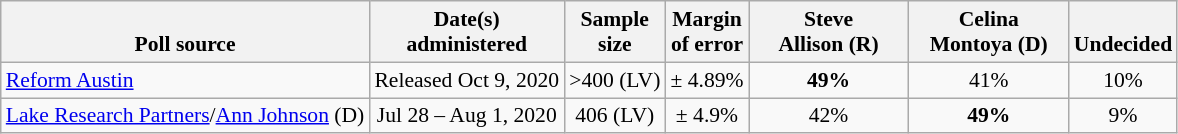<table class="wikitable" style="font-size:90%;text-align:center;">
<tr valign=bottom>
<th>Poll source</th>
<th>Date(s)<br>administered</th>
<th>Sample<br>size</th>
<th>Margin<br>of error</th>
<th style="width:100px;">Steve<br>Allison (R)</th>
<th style="width:100px;">Celina<br>Montoya (D)</th>
<th>Undecided</th>
</tr>
<tr>
<td style="text-align:left;"><a href='#'>Reform Austin</a></td>
<td>Released Oct 9, 2020</td>
<td>>400 (LV)</td>
<td>± 4.89%</td>
<td><strong>49%</strong></td>
<td>41%</td>
<td>10%</td>
</tr>
<tr>
<td style="text-align:left;"><a href='#'>Lake Research Partners</a>/<a href='#'>Ann Johnson</a> (D)</td>
<td>Jul 28 – Aug 1, 2020</td>
<td>406 (LV)</td>
<td>± 4.9%</td>
<td>42%</td>
<td><strong>49%</strong></td>
<td>9%</td>
</tr>
</table>
